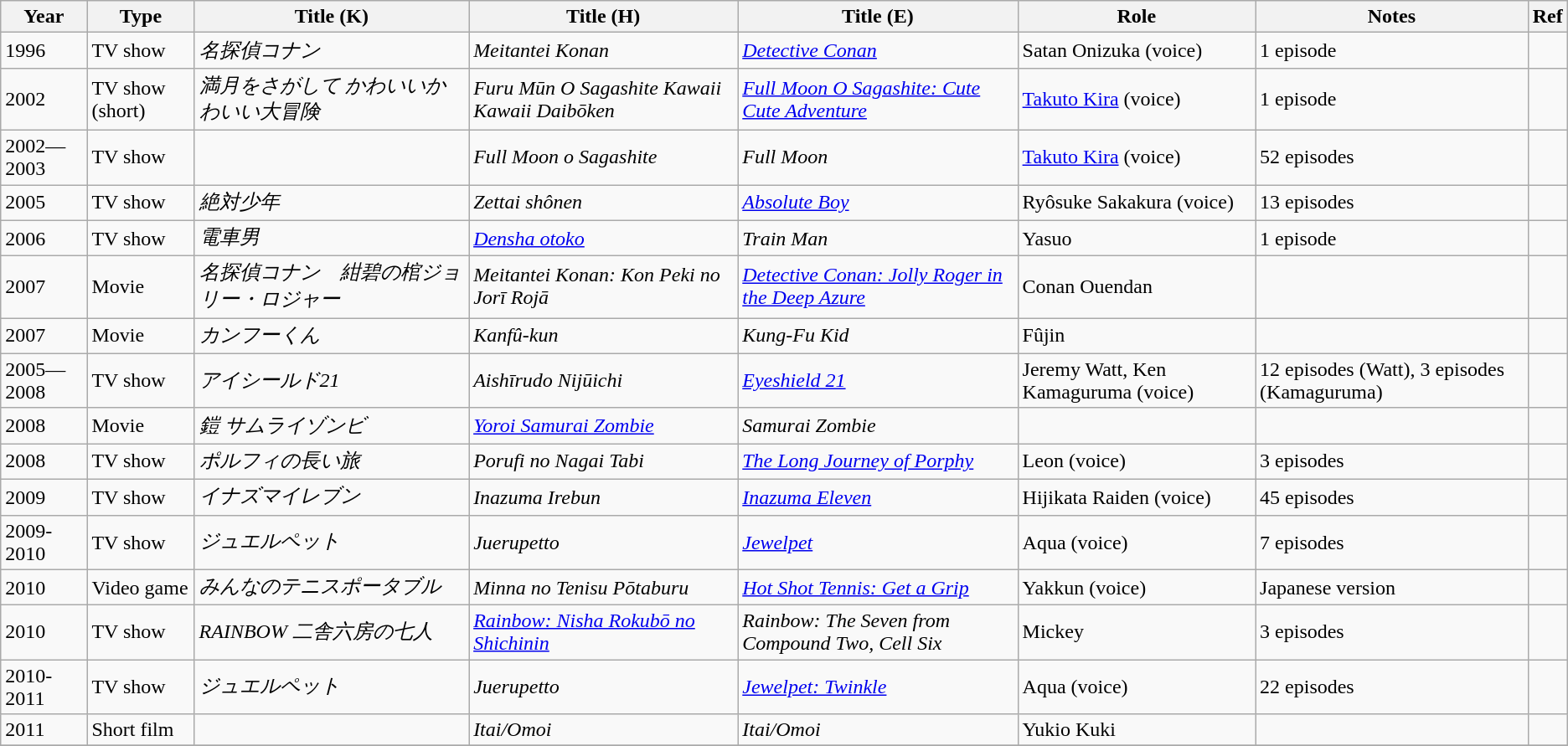<table class="wikitable plainrowheaders">
<tr>
<th>Year</th>
<th>Type</th>
<th>Title (K)</th>
<th>Title (H)</th>
<th>Title (E)</th>
<th>Role</th>
<th>Notes</th>
<th>Ref</th>
</tr>
<tr>
<td>1996</td>
<td>TV show</td>
<td><em>名探偵コナン</em></td>
<td><em>Meitantei Konan</em></td>
<td><em><a href='#'>Detective Conan</a></em></td>
<td>Satan Onizuka (voice)</td>
<td>1 episode</td>
</tr>
<tr>
<td>2002</td>
<td>TV show (short)</td>
<td><em>満月をさがして かわいいかわいい大冒険</em></td>
<td><em>Furu Mūn O Sagashite Kawaii Kawaii Daibōken</em></td>
<td><em><a href='#'>Full Moon O Sagashite: Cute Cute Adventure</a></em></td>
<td><a href='#'>Takuto Kira</a> (voice)</td>
<td>1 episode</td>
<td></td>
</tr>
<tr>
<td>2002—2003</td>
<td>TV show</td>
<td></td>
<td><em>Full Moon o Sagashite</em></td>
<td><em>Full Moon</em></td>
<td><a href='#'>Takuto Kira</a> (voice)</td>
<td>52 episodes</td>
<td></td>
</tr>
<tr>
<td>2005</td>
<td>TV show</td>
<td><em>絶対少年</em></td>
<td><em>Zettai shônen</em></td>
<td><em><a href='#'>Absolute Boy</a></em></td>
<td>Ryôsuke Sakakura (voice)</td>
<td>13 episodes</td>
<td></td>
</tr>
<tr>
<td>2006</td>
<td>TV show</td>
<td><em>電車男</em></td>
<td><em><a href='#'>Densha otoko</a></em></td>
<td><em>Train Man</em></td>
<td>Yasuo</td>
<td>1 episode</td>
<td></td>
</tr>
<tr>
<td>2007</td>
<td>Movie</td>
<td><em>名探偵コナン　紺碧の棺ジョリー・ロジャー</em></td>
<td><em>Meitantei Konan: Kon Peki no Jorī Rojā</em></td>
<td><em><a href='#'>Detective Conan: Jolly Roger in the Deep Azure</a></em></td>
<td>Conan Ouendan</td>
<td></td>
<td></td>
</tr>
<tr>
<td>2007</td>
<td>Movie</td>
<td><em>カンフーくん</em></td>
<td><em>Kanfû-kun</em></td>
<td><em> Kung-Fu Kid</em></td>
<td>Fûjin</td>
<td></td>
<td></td>
</tr>
<tr>
<td>2005—2008</td>
<td>TV show</td>
<td><em>アイシールド21</em></td>
<td><em>Aishīrudo Nijūichi</em></td>
<td><em><a href='#'>Eyeshield 21</a></em></td>
<td>Jeremy Watt, Ken Kamaguruma (voice)</td>
<td>12 episodes (Watt), 3 episodes (Kamaguruma)</td>
<td></td>
</tr>
<tr>
<td>2008</td>
<td>Movie</td>
<td><em>鎧 サムライゾンビ</em></td>
<td><em><a href='#'>Yoroi Samurai Zombie</a></em></td>
<td><em>Samurai Zombie</em></td>
<td></td>
<td></td>
<td></td>
</tr>
<tr>
<td>2008</td>
<td>TV show</td>
<td><em>ポルフィの長い旅</em></td>
<td><em>Porufi no Nagai Tabi</em></td>
<td><em><a href='#'>The Long Journey of Porphy</a></em></td>
<td>Leon (voice)</td>
<td>3 episodes</td>
<td></td>
</tr>
<tr>
<td>2009</td>
<td>TV show</td>
<td><em>イナズマイレブン</em></td>
<td><em>Inazuma Irebun</em></td>
<td><em><a href='#'>Inazuma Eleven</a></em></td>
<td>Hijikata Raiden (voice)</td>
<td>45 episodes</td>
<td></td>
</tr>
<tr>
<td>2009-2010</td>
<td>TV show</td>
<td><em>ジュエルペット</em></td>
<td><em>Juerupetto</em></td>
<td><em><a href='#'>Jewelpet</a></em></td>
<td>Aqua (voice)</td>
<td>7 episodes</td>
<td></td>
</tr>
<tr>
<td>2010</td>
<td>Video game</td>
<td><em>みんなのテニスポータブル</em></td>
<td><em>Minna no Tenisu Pōtaburu</em></td>
<td><em><a href='#'>Hot Shot Tennis: Get a Grip</a></em></td>
<td>Yakkun (voice)</td>
<td>Japanese version</td>
<td></td>
</tr>
<tr>
<td>2010</td>
<td>TV show</td>
<td><em>RAINBOW 二舎六房の七人</em></td>
<td><em><a href='#'>Rainbow: Nisha Rokubō no Shichinin</a></em></td>
<td><em>Rainbow: The Seven from Compound Two, Cell Six</em></td>
<td>Mickey</td>
<td>3 episodes</td>
<td></td>
</tr>
<tr>
<td>2010-2011</td>
<td>TV show</td>
<td><em>ジュエルペット</em></td>
<td><em>Juerupetto</em></td>
<td><em><a href='#'>Jewelpet: Twinkle</a></em></td>
<td>Aqua (voice)</td>
<td>22 episodes</td>
<td></td>
</tr>
<tr>
<td>2011</td>
<td>Short film</td>
<td></td>
<td><em>Itai/Omoi</em></td>
<td><em>Itai/Omoi</em></td>
<td>Yukio Kuki</td>
<td></td>
<td></td>
</tr>
<tr>
</tr>
</table>
